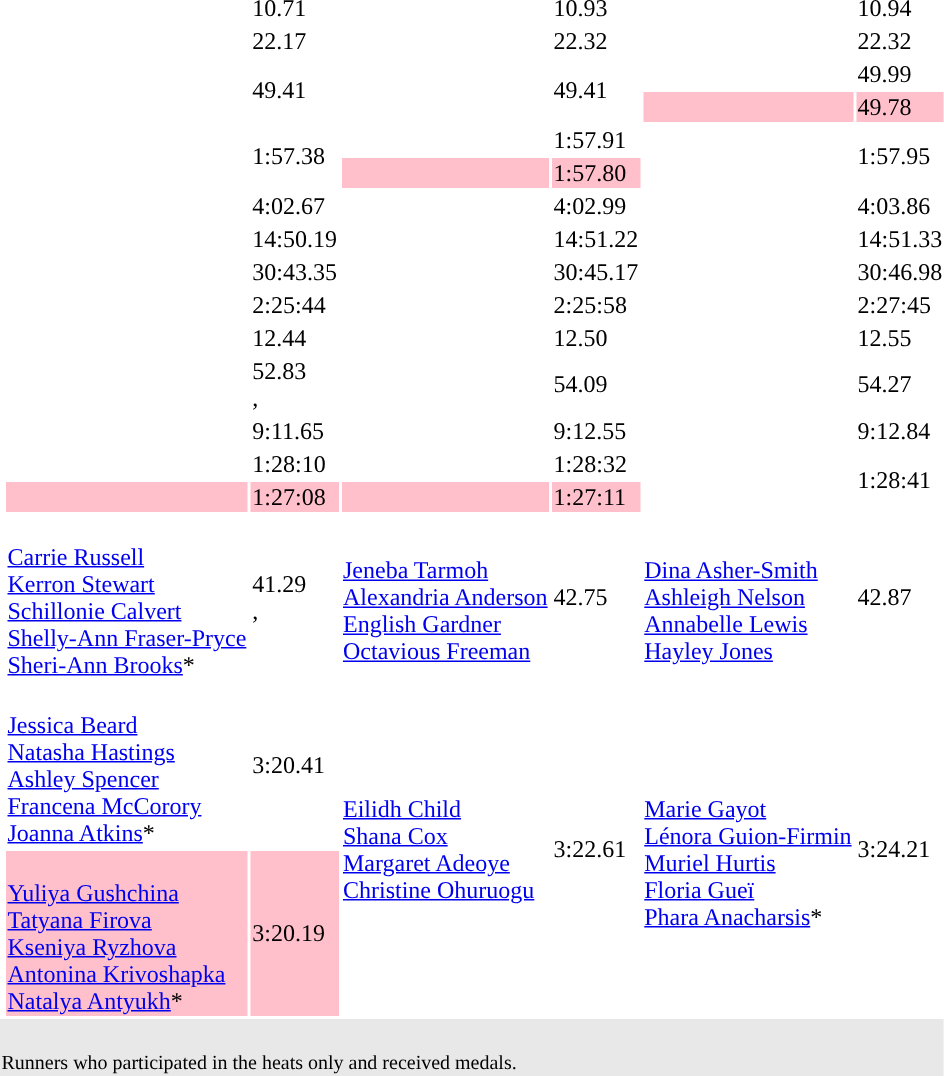<table>
<tr>
<td></td>
<td></td>
<td>10.71<br></td>
<td></td>
<td>10.93</td>
<td></td>
<td>10.94</td>
</tr>
<tr>
<td></td>
<td></td>
<td>22.17</td>
<td></td>
<td>22.32</td>
<td></td>
<td>22.32</td>
</tr>
<tr>
<td rowspan=2></td>
<td rowspan=2></td>
<td rowspan=2>49.41<br></td>
<td rowspan=2></td>
<td rowspan=2>49.41</td>
<td></td>
<td>49.99</td>
</tr>
<tr bgcolor=pink>
<td></td>
<td>49.78</td>
</tr>
<tr>
<td rowspan=2></td>
<td rowspan=2></td>
<td rowspan=2>1:57.38<br></td>
<td></td>
<td>1:57.91<br></td>
<td rowspan=2></td>
<td rowspan=2>1:57.95</td>
</tr>
<tr bgcolor=pink>
<td></td>
<td>1:57.80</td>
</tr>
<tr>
<td></td>
<td></td>
<td>4:02.67</td>
<td></td>
<td>4:02.99</td>
<td></td>
<td>4:03.86</td>
</tr>
<tr>
<td></td>
<td></td>
<td>14:50.19</td>
<td></td>
<td>14:51.22</td>
<td></td>
<td>14:51.33</td>
</tr>
<tr>
<td></td>
<td></td>
<td>30:43.35</td>
<td></td>
<td>30:45.17</td>
<td></td>
<td>30:46.98</td>
</tr>
<tr>
<td></td>
<td></td>
<td>2:25:44</td>
<td></td>
<td>2:25:58<br></td>
<td></td>
<td>2:27:45</td>
</tr>
<tr>
<td></td>
<td></td>
<td>12.44</td>
<td></td>
<td>12.50<br></td>
<td></td>
<td>12.55<br></td>
</tr>
<tr>
<td></td>
<td></td>
<td>52.83<br>, </td>
<td></td>
<td>54.09</td>
<td></td>
<td>54.27</td>
</tr>
<tr>
<td></td>
<td></td>
<td>9:11.65<br></td>
<td></td>
<td>9:12.55<br></td>
<td></td>
<td>9:12.84<br></td>
</tr>
<tr>
<td rowspan=2></td>
<td></td>
<td>1:28:10</td>
<td></td>
<td>1:28:32</td>
<td rowspan=2></td>
<td rowspan=2>1:28:41</td>
</tr>
<tr bgcolor=pink>
<td></td>
<td>1:27:08</td>
<td></td>
<td>1:27:11</td>
</tr>
<tr>
<td></td>
<td><br><a href='#'>Carrie Russell</a><br><a href='#'>Kerron Stewart</a><br><a href='#'>Schillonie Calvert</a><br><a href='#'>Shelly-Ann Fraser-Pryce</a><br><a href='#'>Sheri-Ann Brooks</a>*</td>
<td>41.29<br>, </td>
<td><br><a href='#'>Jeneba Tarmoh</a><br><a href='#'>Alexandria Anderson</a><br><a href='#'>English Gardner</a><br><a href='#'>Octavious Freeman</a></td>
<td>42.75</td>
<td><br><a href='#'>Dina Asher-Smith</a><br><a href='#'>Ashleigh Nelson</a><br><a href='#'>Annabelle Lewis</a><br><a href='#'>Hayley Jones</a></td>
<td>42.87</td>
</tr>
<tr>
<td rowspan=2></td>
<td><br><a href='#'>Jessica Beard</a><br><a href='#'>Natasha Hastings</a><br><a href='#'>Ashley Spencer</a><br><a href='#'>Francena McCorory</a><br><a href='#'>Joanna Atkins</a>*</td>
<td>3:20.41<br></td>
<td rowspan=2><br><a href='#'>Eilidh Child</a><br><a href='#'>Shana Cox</a><br><a href='#'>Margaret Adeoye</a><br><a href='#'>Christine Ohuruogu</a><br> <br></td>
<td rowspan=2>3:22.61<br></td>
<td rowspan=2><br><a href='#'>Marie Gayot</a> <br><a href='#'>Lénora Guion-Firmin</a> <br> <a href='#'>Muriel Hurtis</a> <br><a href='#'>Floria Gueï</a> <br> <a href='#'>Phara Anacharsis</a>*</td>
<td rowspan=2>3:24.21</td>
</tr>
<tr bgcolor=pink>
<td><br><a href='#'>Yuliya Gushchina</a><br><a href='#'>Tatyana Firova</a><br><a href='#'>Kseniya Ryzhova</a><br><a href='#'>Antonina Krivoshapka</a><br> <a href='#'>Natalya Antyukh</a>*<br></td>
<td>3:20.19<br></td>
</tr>
<tr style="background:#e8e8e8;">
<td colspan=7><br> <small>Runners who participated in the heats only and received medals.</small></td>
</tr>
</table>
